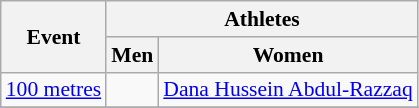<table class=wikitable style="font-size:90%">
<tr>
<th rowspan=2>Event</th>
<th colspan=2>Athletes</th>
</tr>
<tr>
<th>Men</th>
<th>Women</th>
</tr>
<tr>
<td><a href='#'>100 metres</a></td>
<td></td>
<td><a href='#'>Dana Hussein Abdul-Razzaq</a></td>
</tr>
<tr>
</tr>
</table>
